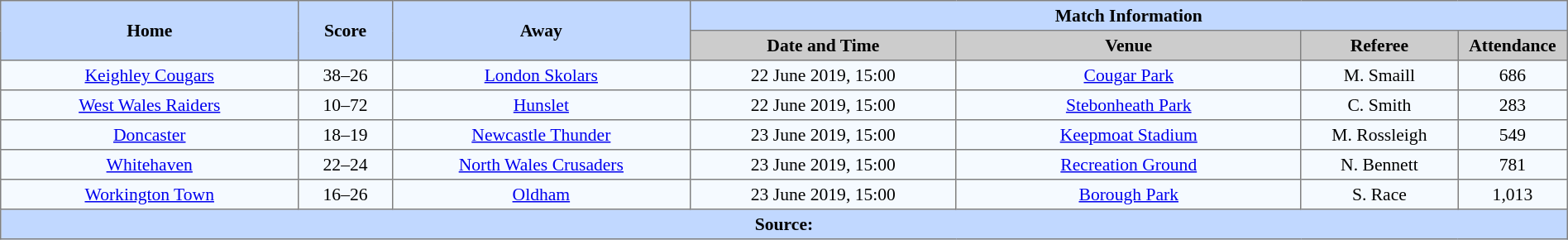<table border=1 style="border-collapse:collapse; font-size:90%; text-align:center;" cellpadding=3 cellspacing=0 width=100%>
<tr bgcolor=#C1D8FF>
<th rowspan=2 width=19%>Home</th>
<th rowspan=2 width=6%>Score</th>
<th rowspan=2 width=19%>Away</th>
<th colspan=4>Match Information</th>
</tr>
<tr bgcolor=#CCCCCC>
<th width=17%>Date and Time</th>
<th width=22%>Venue</th>
<th width=10%>Referee</th>
<th width=7%>Attendance</th>
</tr>
<tr bgcolor=#F5FAFF>
<td> <a href='#'>Keighley Cougars</a></td>
<td>38–26</td>
<td> <a href='#'>London Skolars</a></td>
<td>22 June 2019, 15:00</td>
<td><a href='#'>Cougar Park</a></td>
<td>M. Smaill</td>
<td>686</td>
</tr>
<tr bgcolor=#F5FAFF>
<td> <a href='#'>West Wales Raiders</a></td>
<td>10–72</td>
<td> <a href='#'>Hunslet</a></td>
<td>22 June 2019, 15:00</td>
<td><a href='#'>Stebonheath Park</a></td>
<td>C. Smith</td>
<td>283</td>
</tr>
<tr bgcolor=#F5FAFF>
<td> <a href='#'>Doncaster</a></td>
<td>18–19</td>
<td> <a href='#'>Newcastle Thunder</a></td>
<td>23 June 2019, 15:00</td>
<td><a href='#'>Keepmoat Stadium</a></td>
<td>M. Rossleigh</td>
<td>549</td>
</tr>
<tr bgcolor=#F5FAFF>
<td> <a href='#'>Whitehaven</a></td>
<td>22–24</td>
<td> <a href='#'>North Wales Crusaders</a></td>
<td>23 June 2019, 15:00</td>
<td><a href='#'>Recreation Ground</a></td>
<td>N. Bennett</td>
<td>781</td>
</tr>
<tr bgcolor=#F5FAFF>
<td> <a href='#'>Workington Town</a></td>
<td>16–26</td>
<td> <a href='#'>Oldham</a></td>
<td>23 June 2019, 15:00</td>
<td><a href='#'>Borough Park</a></td>
<td>S. Race</td>
<td>1,013</td>
</tr>
<tr style="background:#c1d8ff;">
<th colspan=7>Source:</th>
</tr>
</table>
